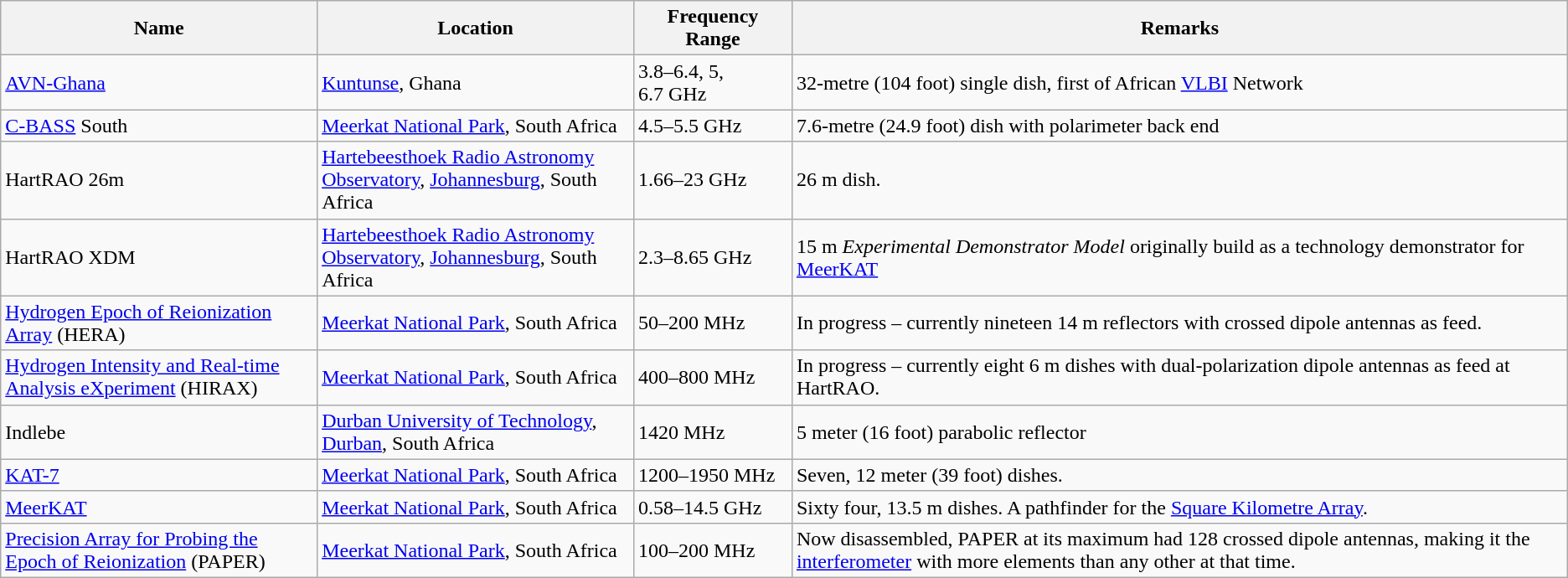<table class="wikitable">
<tr>
<th style="width:20%;">Name</th>
<th style="width:20%;">Location</th>
<th style="width:10%;">Frequency Range</th>
<th style="width:49%;">Remarks</th>
</tr>
<tr>
<td><a href='#'>AVN-Ghana</a></td>
<td><a href='#'>Kuntunse</a>, Ghana</td>
<td>3.8–6.4, 5, 6.7 GHz</td>
<td>32-metre (104 foot) single dish, first of African <a href='#'>VLBI</a> Network</td>
</tr>
<tr>
<td><a href='#'>C-BASS</a> South</td>
<td><a href='#'>Meerkat National Park</a>, South Africa</td>
<td>4.5–5.5 GHz</td>
<td>7.6-metre (24.9 foot) dish with polarimeter back end</td>
</tr>
<tr>
<td>HartRAO 26m</td>
<td><a href='#'>Hartebeesthoek Radio Astronomy Observatory</a>, <a href='#'>Johannesburg</a>, South Africa</td>
<td>1.66–23 GHz</td>
<td>26 m dish.</td>
</tr>
<tr>
<td>HartRAO XDM</td>
<td><a href='#'>Hartebeesthoek Radio Astronomy Observatory</a>, <a href='#'>Johannesburg</a>, South Africa</td>
<td>2.3–8.65 GHz</td>
<td>15 m <em>Experimental Demonstrator Model</em> originally build as a technology demonstrator for <a href='#'>MeerKAT</a></td>
</tr>
<tr>
<td><a href='#'>Hydrogen Epoch of Reionization Array</a> (HERA)</td>
<td><a href='#'>Meerkat National Park</a>, South Africa</td>
<td>50–200 MHz</td>
<td>In progress – currently nineteen 14 m reflectors with crossed dipole antennas as feed.</td>
</tr>
<tr>
<td><a href='#'>Hydrogen Intensity and Real-time Analysis eXperiment</a> (HIRAX)</td>
<td><a href='#'>Meerkat National Park</a>, South Africa</td>
<td>400–800 MHz</td>
<td>In progress – currently eight 6 m dishes with dual-polarization dipole antennas as feed at HartRAO.</td>
</tr>
<tr>
<td>Indlebe</td>
<td><a href='#'>Durban University of Technology</a>, <a href='#'>Durban</a>, South Africa</td>
<td>1420 MHz</td>
<td>5 meter (16 foot) parabolic reflector</td>
</tr>
<tr>
<td><a href='#'>KAT-7</a></td>
<td><a href='#'>Meerkat National Park</a>, South Africa</td>
<td>1200–1950 MHz</td>
<td>Seven, 12 meter (39 foot) dishes.</td>
</tr>
<tr>
<td><a href='#'>MeerKAT</a></td>
<td><a href='#'>Meerkat National Park</a>, South Africa</td>
<td>0.58–14.5 GHz</td>
<td>Sixty four, 13.5 m dishes. A pathfinder for the <a href='#'>Square Kilometre Array</a>.</td>
</tr>
<tr>
<td><a href='#'>Precision Array for Probing the Epoch of Reionization</a> (PAPER)</td>
<td><a href='#'>Meerkat National Park</a>, South Africa</td>
<td>100–200 MHz</td>
<td>Now disassembled, PAPER at its maximum had 128 crossed dipole antennas, making it the <a href='#'>interferometer</a> with more elements than any other at that time.</td>
</tr>
</table>
